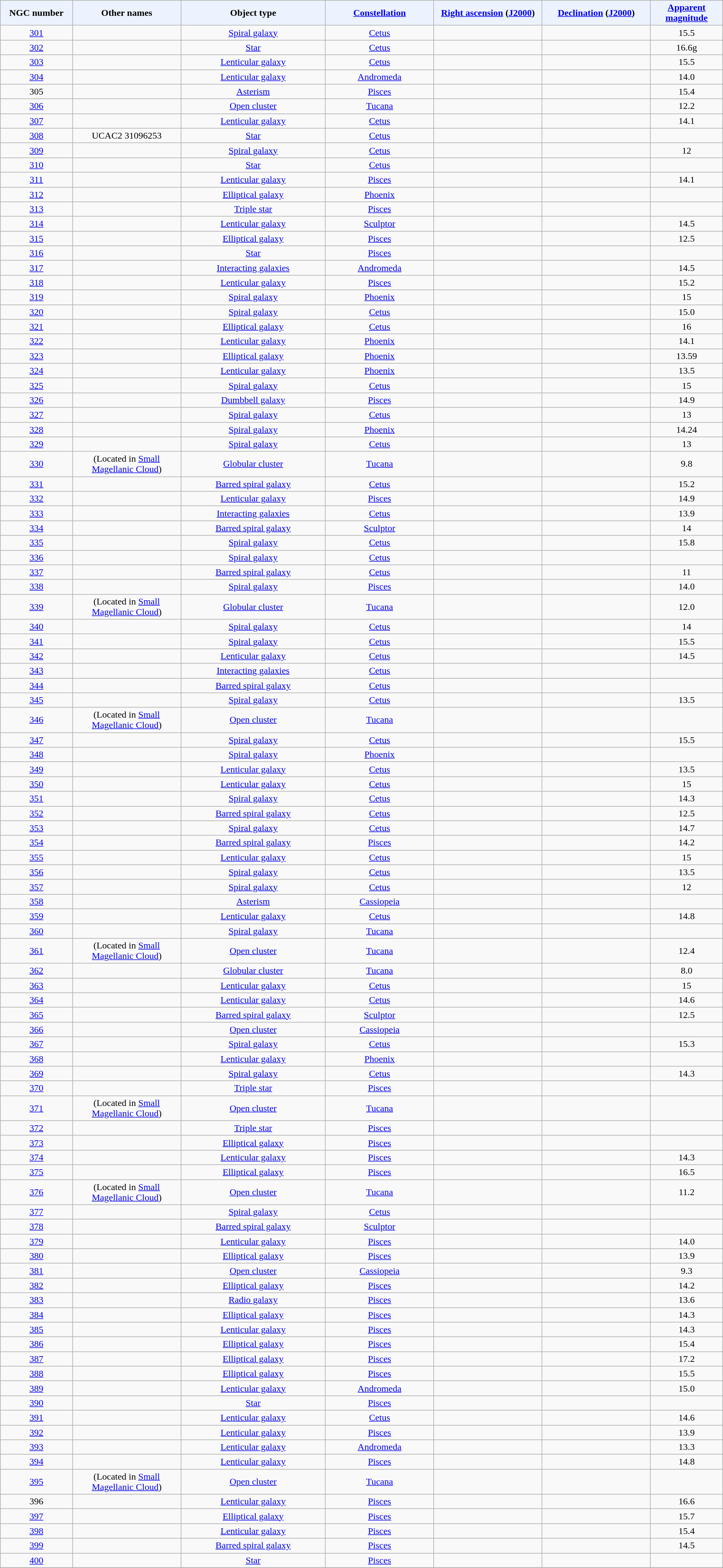<table class="wikitable sortable sticky-header" style="text-align: center;">
<tr>
<th style="background-color:#edf3fe; width: 10%;">NGC number</th>
<th style="background-color:#edf3fe; width: 15%;">Other names</th>
<th style="background-color:#edf3fe; width: 20%;">Object type</th>
<th style="background-color:#edf3fe; width: 15%;"><a href='#'>Constellation</a></th>
<th style="background-color:#edf3fe; width: 15%;"><a href='#'>Right ascension</a> (<a href='#'>J2000</a>)</th>
<th style="background-color:#edf3fe; width: 15%;"><a href='#'>Declination</a> (<a href='#'>J2000</a>)</th>
<th style="background-color:#edf3fe; width: 10%;"><a href='#'>Apparent magnitude</a></th>
</tr>
<tr>
<td><a href='#'>301</a></td>
<td></td>
<td><a href='#'>Spiral galaxy</a></td>
<td><a href='#'>Cetus</a></td>
<td></td>
<td></td>
<td>15.5</td>
</tr>
<tr>
<td><a href='#'>302</a></td>
<td></td>
<td><a href='#'>Star</a></td>
<td><a href='#'>Cetus</a></td>
<td></td>
<td></td>
<td>16.6g</td>
</tr>
<tr>
<td><a href='#'>303</a></td>
<td></td>
<td><a href='#'>Lenticular galaxy</a></td>
<td><a href='#'>Cetus</a></td>
<td></td>
<td></td>
<td>15.5</td>
</tr>
<tr>
<td><a href='#'>304</a></td>
<td></td>
<td><a href='#'>Lenticular galaxy</a></td>
<td><a href='#'>Andromeda</a></td>
<td></td>
<td></td>
<td>14.0</td>
</tr>
<tr>
<td>305</td>
<td></td>
<td><a href='#'>Asterism</a></td>
<td><a href='#'>Pisces</a></td>
<td></td>
<td></td>
<td>15.4</td>
</tr>
<tr>
<td><a href='#'>306</a></td>
<td></td>
<td><a href='#'>Open cluster</a></td>
<td><a href='#'>Tucana</a></td>
<td></td>
<td></td>
<td>12.2</td>
</tr>
<tr>
<td><a href='#'>307</a></td>
<td></td>
<td><a href='#'>Lenticular galaxy</a></td>
<td><a href='#'>Cetus</a></td>
<td></td>
<td></td>
<td>14.1</td>
</tr>
<tr>
<td><a href='#'>308</a></td>
<td>UCAC2 31096253</td>
<td><a href='#'>Star</a></td>
<td><a href='#'>Cetus</a></td>
<td></td>
<td></td>
<td></td>
</tr>
<tr>
<td><a href='#'>309</a></td>
<td></td>
<td><a href='#'>Spiral galaxy</a></td>
<td><a href='#'>Cetus</a></td>
<td></td>
<td></td>
<td>12</td>
</tr>
<tr>
<td><a href='#'>310</a></td>
<td></td>
<td><a href='#'>Star</a></td>
<td><a href='#'>Cetus</a></td>
<td></td>
<td></td>
<td></td>
</tr>
<tr>
<td><a href='#'>311</a></td>
<td></td>
<td><a href='#'>Lenticular galaxy</a></td>
<td><a href='#'>Pisces</a></td>
<td></td>
<td></td>
<td>14.1</td>
</tr>
<tr>
<td><a href='#'>312</a></td>
<td></td>
<td><a href='#'>Elliptical galaxy</a></td>
<td><a href='#'>Phoenix</a></td>
<td></td>
<td></td>
<td></td>
</tr>
<tr>
<td><a href='#'>313</a></td>
<td></td>
<td><a href='#'>Triple star</a></td>
<td><a href='#'>Pisces</a></td>
<td></td>
<td></td>
<td></td>
</tr>
<tr>
<td><a href='#'>314</a></td>
<td></td>
<td><a href='#'>Lenticular galaxy</a></td>
<td><a href='#'>Sculptor</a></td>
<td></td>
<td></td>
<td>14.5</td>
</tr>
<tr>
<td><a href='#'>315</a></td>
<td></td>
<td><a href='#'>Elliptical galaxy</a></td>
<td><a href='#'>Pisces</a></td>
<td></td>
<td></td>
<td>12.5</td>
</tr>
<tr>
<td><a href='#'>316</a></td>
<td></td>
<td><a href='#'>Star</a></td>
<td><a href='#'>Pisces</a></td>
<td></td>
<td></td>
<td></td>
</tr>
<tr>
<td><a href='#'>317</a></td>
<td></td>
<td><a href='#'>Interacting galaxies</a></td>
<td><a href='#'>Andromeda</a></td>
<td></td>
<td></td>
<td>14.5</td>
</tr>
<tr>
<td><a href='#'>318</a></td>
<td></td>
<td><a href='#'>Lenticular galaxy</a></td>
<td><a href='#'>Pisces</a></td>
<td></td>
<td></td>
<td>15.2</td>
</tr>
<tr>
<td><a href='#'>319</a></td>
<td></td>
<td><a href='#'>Spiral galaxy</a></td>
<td><a href='#'>Phoenix</a></td>
<td></td>
<td></td>
<td>15</td>
</tr>
<tr>
<td><a href='#'>320</a></td>
<td></td>
<td><a href='#'>Spiral galaxy</a></td>
<td><a href='#'>Cetus</a></td>
<td></td>
<td></td>
<td>15.0</td>
</tr>
<tr>
<td><a href='#'>321</a></td>
<td></td>
<td><a href='#'>Elliptical galaxy</a></td>
<td><a href='#'>Cetus</a></td>
<td></td>
<td></td>
<td>16</td>
</tr>
<tr>
<td><a href='#'>322</a></td>
<td></td>
<td><a href='#'>Lenticular galaxy</a></td>
<td><a href='#'>Phoenix</a></td>
<td></td>
<td></td>
<td>14.1</td>
</tr>
<tr>
<td><a href='#'>323</a></td>
<td></td>
<td><a href='#'>Elliptical galaxy</a></td>
<td><a href='#'>Phoenix</a></td>
<td></td>
<td></td>
<td>13.59</td>
</tr>
<tr>
<td><a href='#'>324</a></td>
<td></td>
<td><a href='#'>Lenticular galaxy</a></td>
<td><a href='#'>Phoenix</a></td>
<td></td>
<td></td>
<td>13.5</td>
</tr>
<tr>
<td><a href='#'>325</a></td>
<td></td>
<td><a href='#'>Spiral galaxy</a></td>
<td><a href='#'>Cetus</a></td>
<td></td>
<td></td>
<td>15</td>
</tr>
<tr>
<td><a href='#'>326</a></td>
<td></td>
<td><a href='#'>Dumbbell galaxy</a></td>
<td><a href='#'>Pisces</a></td>
<td></td>
<td></td>
<td>14.9</td>
</tr>
<tr>
<td><a href='#'>327</a></td>
<td></td>
<td><a href='#'>Spiral galaxy</a></td>
<td><a href='#'>Cetus</a></td>
<td></td>
<td></td>
<td>13</td>
</tr>
<tr>
<td><a href='#'>328</a></td>
<td></td>
<td><a href='#'>Spiral galaxy</a></td>
<td><a href='#'>Phoenix</a></td>
<td></td>
<td></td>
<td>14.24</td>
</tr>
<tr>
<td><a href='#'>329</a></td>
<td></td>
<td><a href='#'>Spiral galaxy</a></td>
<td><a href='#'>Cetus</a></td>
<td></td>
<td></td>
<td>13</td>
</tr>
<tr>
<td><a href='#'>330</a></td>
<td>(Located in <a href='#'>Small Magellanic Cloud</a>)</td>
<td><a href='#'>Globular cluster</a></td>
<td><a href='#'>Tucana</a></td>
<td></td>
<td></td>
<td>9.8</td>
</tr>
<tr>
<td><a href='#'>331</a></td>
<td></td>
<td><a href='#'>Barred spiral galaxy</a></td>
<td><a href='#'>Cetus</a></td>
<td></td>
<td></td>
<td>15.2</td>
</tr>
<tr>
<td><a href='#'>332</a></td>
<td></td>
<td><a href='#'>Lenticular galaxy</a></td>
<td><a href='#'>Pisces</a></td>
<td></td>
<td></td>
<td>14.9</td>
</tr>
<tr>
<td><a href='#'>333</a></td>
<td></td>
<td><a href='#'>Interacting galaxies</a></td>
<td><a href='#'>Cetus</a></td>
<td></td>
<td></td>
<td>13.9</td>
</tr>
<tr>
<td><a href='#'>334</a></td>
<td></td>
<td><a href='#'>Barred spiral galaxy</a></td>
<td><a href='#'>Sculptor</a></td>
<td></td>
<td></td>
<td>14</td>
</tr>
<tr>
<td><a href='#'>335</a></td>
<td></td>
<td><a href='#'>Spiral galaxy</a></td>
<td><a href='#'>Cetus</a></td>
<td></td>
<td></td>
<td>15.8</td>
</tr>
<tr>
<td><a href='#'>336</a></td>
<td></td>
<td><a href='#'>Spiral galaxy</a></td>
<td><a href='#'>Cetus</a></td>
<td></td>
<td></td>
<td></td>
</tr>
<tr>
<td><a href='#'>337</a></td>
<td></td>
<td><a href='#'>Barred spiral galaxy</a></td>
<td><a href='#'>Cetus</a></td>
<td></td>
<td></td>
<td>11</td>
</tr>
<tr>
<td><a href='#'>338</a></td>
<td></td>
<td><a href='#'>Spiral galaxy</a></td>
<td><a href='#'>Pisces</a></td>
<td></td>
<td></td>
<td>14.0</td>
</tr>
<tr>
<td><a href='#'>339</a></td>
<td>(Located in <a href='#'>Small Magellanic Cloud</a>)</td>
<td><a href='#'>Globular cluster</a></td>
<td><a href='#'>Tucana</a></td>
<td></td>
<td></td>
<td>12.0</td>
</tr>
<tr>
<td><a href='#'>340</a></td>
<td></td>
<td><a href='#'>Spiral galaxy</a></td>
<td><a href='#'>Cetus</a></td>
<td></td>
<td></td>
<td>14</td>
</tr>
<tr>
<td><a href='#'>341</a></td>
<td></td>
<td><a href='#'>Spiral galaxy</a></td>
<td><a href='#'>Cetus</a></td>
<td></td>
<td></td>
<td>15.5</td>
</tr>
<tr>
<td><a href='#'>342</a></td>
<td></td>
<td><a href='#'>Lenticular galaxy</a></td>
<td><a href='#'>Cetus</a></td>
<td></td>
<td></td>
<td>14.5</td>
</tr>
<tr>
<td><a href='#'>343</a></td>
<td></td>
<td><a href='#'>Interacting galaxies</a></td>
<td><a href='#'>Cetus</a></td>
<td></td>
<td></td>
<td></td>
</tr>
<tr>
<td><a href='#'>344</a></td>
<td></td>
<td><a href='#'>Barred spiral galaxy</a></td>
<td><a href='#'>Cetus</a></td>
<td></td>
<td></td>
<td></td>
</tr>
<tr>
<td><a href='#'>345</a></td>
<td></td>
<td><a href='#'>Spiral galaxy</a></td>
<td><a href='#'>Cetus</a></td>
<td></td>
<td></td>
<td>13.5</td>
</tr>
<tr>
<td><a href='#'>346</a></td>
<td>(Located in <a href='#'>Small Magellanic Cloud</a>)</td>
<td><a href='#'>Open cluster</a></td>
<td><a href='#'>Tucana</a></td>
<td></td>
<td></td>
<td></td>
</tr>
<tr>
<td><a href='#'>347</a></td>
<td></td>
<td><a href='#'>Spiral galaxy</a></td>
<td><a href='#'>Cetus</a></td>
<td></td>
<td></td>
<td>15.5</td>
</tr>
<tr>
<td><a href='#'>348</a></td>
<td></td>
<td><a href='#'>Spiral galaxy</a></td>
<td><a href='#'>Phoenix</a></td>
<td></td>
<td></td>
<td></td>
</tr>
<tr>
<td><a href='#'>349</a></td>
<td></td>
<td><a href='#'>Lenticular galaxy</a></td>
<td><a href='#'>Cetus</a></td>
<td></td>
<td></td>
<td>13.5</td>
</tr>
<tr>
<td><a href='#'>350</a></td>
<td></td>
<td><a href='#'>Lenticular galaxy</a></td>
<td><a href='#'>Cetus</a></td>
<td></td>
<td></td>
<td>15</td>
</tr>
<tr>
<td><a href='#'>351</a></td>
<td></td>
<td><a href='#'>Spiral galaxy</a></td>
<td><a href='#'>Cetus</a></td>
<td></td>
<td></td>
<td>14.3</td>
</tr>
<tr>
<td><a href='#'>352</a></td>
<td></td>
<td><a href='#'>Barred spiral galaxy</a></td>
<td><a href='#'>Cetus</a></td>
<td></td>
<td></td>
<td>12.5</td>
</tr>
<tr>
<td><a href='#'>353</a></td>
<td></td>
<td><a href='#'>Spiral galaxy</a></td>
<td><a href='#'>Cetus</a></td>
<td></td>
<td></td>
<td>14.7</td>
</tr>
<tr>
<td><a href='#'>354</a></td>
<td></td>
<td><a href='#'>Barred spiral galaxy</a></td>
<td><a href='#'>Pisces</a></td>
<td></td>
<td></td>
<td>14.2</td>
</tr>
<tr>
<td><a href='#'>355</a></td>
<td></td>
<td><a href='#'>Lenticular galaxy</a></td>
<td><a href='#'>Cetus</a></td>
<td></td>
<td></td>
<td>15</td>
</tr>
<tr>
<td><a href='#'>356</a></td>
<td></td>
<td><a href='#'>Spiral galaxy</a></td>
<td><a href='#'>Cetus</a></td>
<td></td>
<td></td>
<td>13.5</td>
</tr>
<tr>
<td><a href='#'>357</a></td>
<td></td>
<td><a href='#'>Spiral galaxy</a></td>
<td><a href='#'>Cetus</a></td>
<td></td>
<td></td>
<td>12</td>
</tr>
<tr>
<td><a href='#'>358</a></td>
<td></td>
<td><a href='#'>Asterism</a></td>
<td><a href='#'>Cassiopeia</a></td>
<td></td>
<td></td>
<td></td>
</tr>
<tr>
<td><a href='#'>359</a></td>
<td></td>
<td><a href='#'>Lenticular galaxy</a></td>
<td><a href='#'>Cetus</a></td>
<td></td>
<td></td>
<td>14.8</td>
</tr>
<tr>
<td><a href='#'>360</a></td>
<td></td>
<td><a href='#'>Spiral galaxy</a></td>
<td><a href='#'>Tucana</a></td>
<td></td>
<td></td>
<td></td>
</tr>
<tr>
<td><a href='#'>361</a></td>
<td>(Located in <a href='#'>Small Magellanic Cloud</a>)</td>
<td><a href='#'>Open cluster</a></td>
<td><a href='#'>Tucana</a></td>
<td></td>
<td></td>
<td>12.4</td>
</tr>
<tr>
<td><a href='#'>362</a></td>
<td></td>
<td><a href='#'>Globular cluster</a></td>
<td><a href='#'>Tucana</a></td>
<td></td>
<td></td>
<td>8.0</td>
</tr>
<tr>
<td><a href='#'>363</a></td>
<td></td>
<td><a href='#'>Lenticular galaxy</a></td>
<td><a href='#'>Cetus</a></td>
<td></td>
<td></td>
<td>15</td>
</tr>
<tr>
<td><a href='#'>364</a></td>
<td></td>
<td><a href='#'>Lenticular galaxy</a></td>
<td><a href='#'>Cetus</a></td>
<td></td>
<td></td>
<td>14.6</td>
</tr>
<tr>
<td><a href='#'>365</a></td>
<td></td>
<td><a href='#'>Barred spiral galaxy</a></td>
<td><a href='#'>Sculptor</a></td>
<td></td>
<td></td>
<td>12.5</td>
</tr>
<tr>
<td><a href='#'>366</a></td>
<td></td>
<td><a href='#'>Open cluster</a></td>
<td><a href='#'>Cassiopeia</a></td>
<td></td>
<td></td>
<td></td>
</tr>
<tr>
<td><a href='#'>367</a></td>
<td></td>
<td><a href='#'>Spiral galaxy</a></td>
<td><a href='#'>Cetus</a></td>
<td></td>
<td></td>
<td>15.3</td>
</tr>
<tr>
<td><a href='#'>368</a></td>
<td></td>
<td><a href='#'>Lenticular galaxy</a></td>
<td><a href='#'>Phoenix</a></td>
<td></td>
<td></td>
<td></td>
</tr>
<tr>
<td><a href='#'>369</a></td>
<td></td>
<td><a href='#'>Spiral galaxy</a></td>
<td><a href='#'>Cetus</a></td>
<td></td>
<td></td>
<td>14.3</td>
</tr>
<tr>
<td><a href='#'>370</a></td>
<td></td>
<td><a href='#'>Triple star</a></td>
<td><a href='#'>Pisces</a></td>
<td></td>
<td></td>
<td></td>
</tr>
<tr>
<td><a href='#'>371</a></td>
<td>(Located in <a href='#'>Small Magellanic Cloud</a>)</td>
<td><a href='#'>Open cluster</a></td>
<td><a href='#'>Tucana</a></td>
<td></td>
<td></td>
<td></td>
</tr>
<tr>
<td><a href='#'>372</a></td>
<td></td>
<td><a href='#'>Triple star</a></td>
<td><a href='#'>Pisces</a></td>
<td></td>
<td></td>
<td></td>
</tr>
<tr>
<td><a href='#'>373</a></td>
<td></td>
<td><a href='#'>Elliptical galaxy</a></td>
<td><a href='#'>Pisces</a></td>
<td></td>
<td></td>
<td></td>
</tr>
<tr>
<td><a href='#'>374</a></td>
<td></td>
<td><a href='#'>Lenticular galaxy</a></td>
<td><a href='#'>Pisces</a></td>
<td></td>
<td></td>
<td>14.3</td>
</tr>
<tr>
<td><a href='#'>375</a></td>
<td></td>
<td><a href='#'>Elliptical galaxy</a></td>
<td><a href='#'>Pisces</a></td>
<td></td>
<td></td>
<td>16.5</td>
</tr>
<tr>
<td><a href='#'>376</a></td>
<td>(Located in <a href='#'>Small Magellanic Cloud</a>)</td>
<td><a href='#'>Open cluster</a></td>
<td><a href='#'>Tucana</a></td>
<td></td>
<td></td>
<td>11.2</td>
</tr>
<tr>
<td><a href='#'>377</a></td>
<td></td>
<td><a href='#'>Spiral galaxy</a></td>
<td><a href='#'>Cetus</a></td>
<td></td>
<td></td>
<td></td>
</tr>
<tr>
<td><a href='#'>378</a></td>
<td></td>
<td><a href='#'>Barred spiral galaxy</a></td>
<td><a href='#'>Sculptor</a></td>
<td></td>
<td></td>
<td></td>
</tr>
<tr>
<td><a href='#'>379</a></td>
<td></td>
<td><a href='#'>Lenticular galaxy</a></td>
<td><a href='#'>Pisces</a></td>
<td></td>
<td></td>
<td>14.0</td>
</tr>
<tr>
<td><a href='#'>380</a></td>
<td></td>
<td><a href='#'>Elliptical galaxy</a></td>
<td><a href='#'>Pisces</a></td>
<td></td>
<td></td>
<td>13.9</td>
</tr>
<tr>
<td><a href='#'>381</a></td>
<td></td>
<td><a href='#'>Open cluster</a></td>
<td><a href='#'>Cassiopeia</a></td>
<td></td>
<td></td>
<td>9.3</td>
</tr>
<tr>
<td><a href='#'>382</a></td>
<td></td>
<td><a href='#'>Elliptical galaxy</a></td>
<td><a href='#'>Pisces</a></td>
<td></td>
<td></td>
<td>14.2</td>
</tr>
<tr>
<td><a href='#'>383</a></td>
<td></td>
<td><a href='#'>Radio galaxy</a></td>
<td><a href='#'>Pisces</a></td>
<td></td>
<td></td>
<td>13.6</td>
</tr>
<tr>
<td><a href='#'>384</a></td>
<td></td>
<td><a href='#'>Elliptical galaxy</a></td>
<td><a href='#'>Pisces</a></td>
<td></td>
<td></td>
<td>14.3</td>
</tr>
<tr>
<td><a href='#'>385</a></td>
<td></td>
<td><a href='#'>Lenticular galaxy</a></td>
<td><a href='#'>Pisces</a></td>
<td></td>
<td></td>
<td>14.3</td>
</tr>
<tr>
<td><a href='#'>386</a></td>
<td></td>
<td><a href='#'>Elliptical galaxy</a></td>
<td><a href='#'>Pisces</a></td>
<td></td>
<td></td>
<td>15.4</td>
</tr>
<tr>
<td><a href='#'>387</a></td>
<td></td>
<td><a href='#'>Elliptical galaxy</a></td>
<td><a href='#'>Pisces</a></td>
<td></td>
<td></td>
<td>17.2</td>
</tr>
<tr>
<td><a href='#'>388</a></td>
<td></td>
<td><a href='#'>Elliptical galaxy</a></td>
<td><a href='#'>Pisces</a></td>
<td></td>
<td></td>
<td>15.5</td>
</tr>
<tr>
<td><a href='#'>389</a></td>
<td></td>
<td><a href='#'>Lenticular galaxy</a></td>
<td><a href='#'>Andromeda</a></td>
<td></td>
<td></td>
<td>15.0</td>
</tr>
<tr>
<td><a href='#'>390</a></td>
<td></td>
<td><a href='#'>Star</a></td>
<td><a href='#'>Pisces</a></td>
<td></td>
<td></td>
<td></td>
</tr>
<tr>
<td><a href='#'>391</a></td>
<td></td>
<td><a href='#'>Lenticular galaxy</a></td>
<td><a href='#'>Cetus</a></td>
<td></td>
<td></td>
<td>14.6</td>
</tr>
<tr>
<td><a href='#'>392</a></td>
<td></td>
<td><a href='#'>Lenticular galaxy</a></td>
<td><a href='#'>Pisces</a></td>
<td></td>
<td></td>
<td>13.9</td>
</tr>
<tr>
<td><a href='#'>393</a></td>
<td></td>
<td><a href='#'>Lenticular galaxy</a></td>
<td><a href='#'>Andromeda</a></td>
<td></td>
<td></td>
<td>13.3</td>
</tr>
<tr>
<td><a href='#'>394</a></td>
<td></td>
<td><a href='#'>Lenticular galaxy</a></td>
<td><a href='#'>Pisces</a></td>
<td></td>
<td></td>
<td>14.8</td>
</tr>
<tr>
<td><a href='#'>395</a></td>
<td>(Located in <a href='#'>Small Magellanic Cloud</a>)</td>
<td><a href='#'>Open cluster</a></td>
<td><a href='#'>Tucana</a></td>
<td></td>
<td></td>
<td></td>
</tr>
<tr>
<td>396</td>
<td></td>
<td><a href='#'>Lenticular galaxy</a></td>
<td><a href='#'>Pisces</a></td>
<td></td>
<td></td>
<td>16.6</td>
</tr>
<tr>
<td><a href='#'>397</a></td>
<td></td>
<td><a href='#'>Elliptical galaxy</a></td>
<td><a href='#'>Pisces</a></td>
<td></td>
<td></td>
<td>15.7</td>
</tr>
<tr>
<td><a href='#'>398</a></td>
<td></td>
<td><a href='#'>Lenticular galaxy</a></td>
<td><a href='#'>Pisces</a></td>
<td></td>
<td></td>
<td>15.4</td>
</tr>
<tr>
<td><a href='#'>399</a></td>
<td></td>
<td><a href='#'>Barred spiral galaxy</a></td>
<td><a href='#'>Pisces</a></td>
<td></td>
<td></td>
<td>14.5</td>
</tr>
<tr>
<td><a href='#'>400</a></td>
<td></td>
<td><a href='#'>Star</a></td>
<td><a href='#'>Pisces</a></td>
<td></td>
<td></td>
<td></td>
</tr>
<tr>
</tr>
</table>
